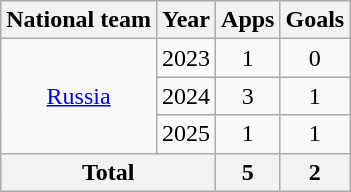<table class="wikitable" style="text-align:center">
<tr>
<th>National team</th>
<th>Year</th>
<th>Apps</th>
<th>Goals</th>
</tr>
<tr>
<td rowspan="3"><a href='#'>Russia</a></td>
<td>2023</td>
<td>1</td>
<td>0</td>
</tr>
<tr>
<td>2024</td>
<td>3</td>
<td>1</td>
</tr>
<tr>
<td>2025</td>
<td>1</td>
<td>1</td>
</tr>
<tr>
<th colspan="2">Total</th>
<th>5</th>
<th>2</th>
</tr>
</table>
